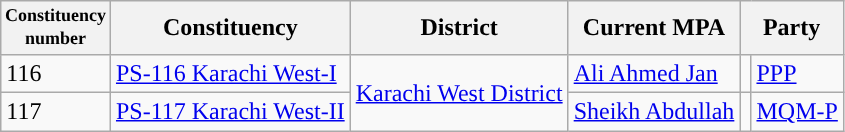<table class="wikitable">
<tr>
<th width="50px" style="font-size:75%">Constituency number</th>
<th>Constituency</th>
<th>District</th>
<th>Current MPA</th>
<th colspan="2">Party</th>
</tr>
<tr>
<td>116</td>
<td><a href='#'>PS-116 Karachi West-I</a></td>
<td rowspan="2"><a href='#'> Karachi West District</a></td>
<td><a href='#'>Ali Ahmed Jan</a></td>
<td></td>
<td><a href='#'>PPP</a></td>
</tr>
<tr>
<td>117</td>
<td><a href='#'>PS-117 Karachi West-II</a></td>
<td><a href='#'>Sheikh Abdullah</a></td>
<td></td>
<td><a href='#'>MQM-P</a></td>
</tr>
</table>
